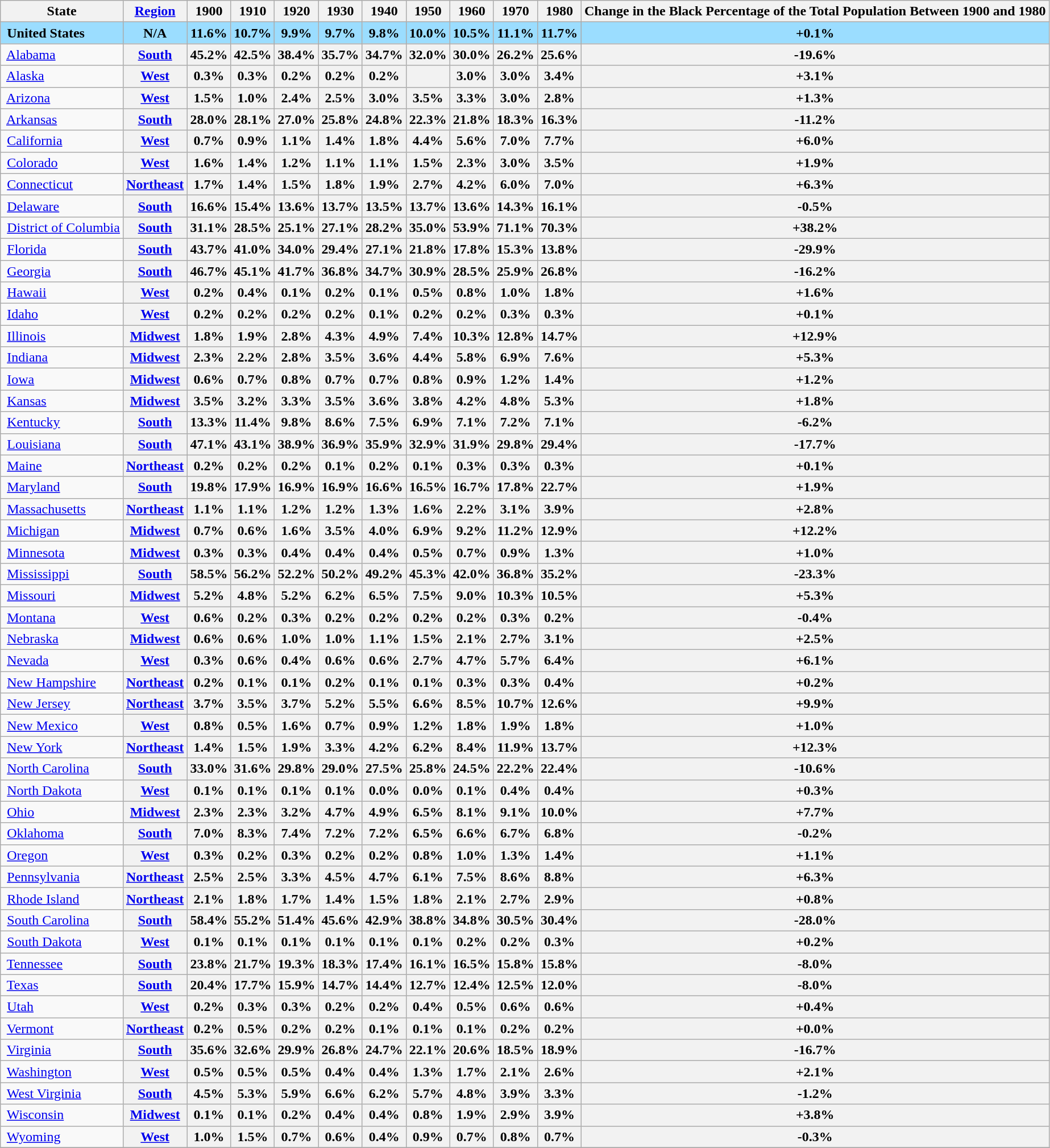<table class="wikitable sortable">
<tr>
<th>State</th>
<th><a href='#'>Region</a></th>
<th>1900</th>
<th>1910</th>
<th>1920</th>
<th>1930</th>
<th>1940</th>
<th>1950</th>
<th>1960</th>
<th>1970</th>
<th>1980</th>
<th>Change in the Black Percentage of the Total Population Between 1900 and 1980</th>
</tr>
<tr>
<td style="background:#9bddff;"><strong> United States</strong></td>
<th style="background:#9bddff;">N/A</th>
<th style="background:#9bddff;">11.6%</th>
<th style="background:#9bddff;">10.7%</th>
<th style="background:#9bddff;">9.9%</th>
<th style="background:#9bddff;">9.7%</th>
<th style="background:#9bddff;">9.8%</th>
<th style="background:#9bddff;">10.0%</th>
<th style="background:#9bddff;">10.5%</th>
<th style="background:#9bddff;">11.1%</th>
<th style="background:#9bddff;">11.7%</th>
<th style="background:#9bddff;">+0.1%</th>
</tr>
<tr>
<td> <a href='#'>Alabama</a></td>
<th><a href='#'>South</a></th>
<th>45.2%</th>
<th>42.5%</th>
<th>38.4%</th>
<th>35.7%</th>
<th>34.7%</th>
<th>32.0%</th>
<th>30.0%</th>
<th>26.2%</th>
<th>25.6%</th>
<th>-19.6%</th>
</tr>
<tr>
<td> <a href='#'>Alaska</a></td>
<th><a href='#'>West</a></th>
<th>0.3%</th>
<th>0.3%</th>
<th>0.2%</th>
<th>0.2%</th>
<th>0.2%</th>
<th></th>
<th>3.0%</th>
<th>3.0%</th>
<th>3.4%</th>
<th>+3.1%</th>
</tr>
<tr>
<td> <a href='#'>Arizona</a></td>
<th><a href='#'>West</a></th>
<th>1.5%</th>
<th>1.0%</th>
<th>2.4%</th>
<th>2.5%</th>
<th>3.0%</th>
<th>3.5%</th>
<th>3.3%</th>
<th>3.0%</th>
<th>2.8%</th>
<th>+1.3%</th>
</tr>
<tr>
<td> <a href='#'>Arkansas</a></td>
<th><a href='#'>South</a></th>
<th>28.0%</th>
<th>28.1%</th>
<th>27.0%</th>
<th>25.8%</th>
<th>24.8%</th>
<th>22.3%</th>
<th>21.8%</th>
<th>18.3%</th>
<th>16.3%</th>
<th>-11.2%</th>
</tr>
<tr>
<td> <a href='#'>California</a></td>
<th><a href='#'>West</a></th>
<th>0.7%</th>
<th>0.9%</th>
<th>1.1%</th>
<th>1.4%</th>
<th>1.8%</th>
<th>4.4%</th>
<th>5.6%</th>
<th>7.0%</th>
<th>7.7%</th>
<th>+6.0%</th>
</tr>
<tr>
<td> <a href='#'>Colorado</a></td>
<th><a href='#'>West</a></th>
<th>1.6%</th>
<th>1.4%</th>
<th>1.2%</th>
<th>1.1%</th>
<th>1.1%</th>
<th>1.5%</th>
<th>2.3%</th>
<th>3.0%</th>
<th>3.5%</th>
<th>+1.9%</th>
</tr>
<tr>
<td> <a href='#'>Connecticut</a></td>
<th><a href='#'>Northeast</a></th>
<th>1.7%</th>
<th>1.4%</th>
<th>1.5%</th>
<th>1.8%</th>
<th>1.9%</th>
<th>2.7%</th>
<th>4.2%</th>
<th>6.0%</th>
<th>7.0%</th>
<th>+6.3%</th>
</tr>
<tr>
<td> <a href='#'>Delaware</a></td>
<th><a href='#'>South</a></th>
<th>16.6%</th>
<th>15.4%</th>
<th>13.6%</th>
<th>13.7%</th>
<th>13.5%</th>
<th>13.7%</th>
<th>13.6%</th>
<th>14.3%</th>
<th>16.1%</th>
<th>-0.5%</th>
</tr>
<tr>
<td> <a href='#'>District of Columbia</a></td>
<th><a href='#'>South</a></th>
<th>31.1%</th>
<th>28.5%</th>
<th>25.1%</th>
<th>27.1%</th>
<th>28.2%</th>
<th>35.0%</th>
<th>53.9%</th>
<th>71.1%</th>
<th>70.3%</th>
<th>+38.2%</th>
</tr>
<tr>
<td> <a href='#'>Florida</a></td>
<th><a href='#'>South</a></th>
<th>43.7%</th>
<th>41.0%</th>
<th>34.0%</th>
<th>29.4%</th>
<th>27.1%</th>
<th>21.8%</th>
<th>17.8%</th>
<th>15.3%</th>
<th>13.8%</th>
<th>-29.9%</th>
</tr>
<tr>
<td> <a href='#'>Georgia</a></td>
<th><a href='#'>South</a></th>
<th>46.7%</th>
<th>45.1%</th>
<th>41.7%</th>
<th>36.8%</th>
<th>34.7%</th>
<th>30.9%</th>
<th>28.5%</th>
<th>25.9%</th>
<th>26.8%</th>
<th>-16.2%</th>
</tr>
<tr>
<td> <a href='#'>Hawaii</a></td>
<th><a href='#'>West</a></th>
<th>0.2%</th>
<th>0.4%</th>
<th>0.1%</th>
<th>0.2%</th>
<th>0.1%</th>
<th>0.5%</th>
<th>0.8%</th>
<th>1.0%</th>
<th>1.8%</th>
<th>+1.6%</th>
</tr>
<tr>
<td> <a href='#'>Idaho</a></td>
<th><a href='#'>West</a></th>
<th>0.2%</th>
<th>0.2%</th>
<th>0.2%</th>
<th>0.2%</th>
<th>0.1%</th>
<th>0.2%</th>
<th>0.2%</th>
<th>0.3%</th>
<th>0.3%</th>
<th>+0.1%</th>
</tr>
<tr>
<td> <a href='#'>Illinois</a></td>
<th><a href='#'>Midwest</a></th>
<th>1.8%</th>
<th>1.9%</th>
<th>2.8%</th>
<th>4.3%</th>
<th>4.9%</th>
<th>7.4%</th>
<th>10.3%</th>
<th>12.8%</th>
<th>14.7%</th>
<th>+12.9%</th>
</tr>
<tr>
<td> <a href='#'>Indiana</a></td>
<th><a href='#'>Midwest</a></th>
<th>2.3%</th>
<th>2.2%</th>
<th>2.8%</th>
<th>3.5%</th>
<th>3.6%</th>
<th>4.4%</th>
<th>5.8%</th>
<th>6.9%</th>
<th>7.6%</th>
<th>+5.3%</th>
</tr>
<tr>
<td> <a href='#'>Iowa</a></td>
<th><a href='#'>Midwest</a></th>
<th>0.6%</th>
<th>0.7%</th>
<th>0.8%</th>
<th>0.7%</th>
<th>0.7%</th>
<th>0.8%</th>
<th>0.9%</th>
<th>1.2%</th>
<th>1.4%</th>
<th>+1.2%</th>
</tr>
<tr>
<td> <a href='#'>Kansas</a></td>
<th><a href='#'>Midwest</a></th>
<th>3.5%</th>
<th>3.2%</th>
<th>3.3%</th>
<th>3.5%</th>
<th>3.6%</th>
<th>3.8%</th>
<th>4.2%</th>
<th>4.8%</th>
<th>5.3%</th>
<th>+1.8%</th>
</tr>
<tr>
<td> <a href='#'>Kentucky</a></td>
<th><a href='#'>South</a></th>
<th>13.3%</th>
<th>11.4%</th>
<th>9.8%</th>
<th>8.6%</th>
<th>7.5%</th>
<th>6.9%</th>
<th>7.1%</th>
<th>7.2%</th>
<th>7.1%</th>
<th>-6.2%</th>
</tr>
<tr>
<td> <a href='#'>Louisiana</a></td>
<th><a href='#'>South</a></th>
<th>47.1%</th>
<th>43.1%</th>
<th>38.9%</th>
<th>36.9%</th>
<th>35.9%</th>
<th>32.9%</th>
<th>31.9%</th>
<th>29.8%</th>
<th>29.4%</th>
<th>-17.7%</th>
</tr>
<tr>
<td> <a href='#'>Maine</a></td>
<th><a href='#'>Northeast</a></th>
<th>0.2%</th>
<th>0.2%</th>
<th>0.2%</th>
<th>0.1%</th>
<th>0.2%</th>
<th>0.1%</th>
<th>0.3%</th>
<th>0.3%</th>
<th>0.3%</th>
<th>+0.1%</th>
</tr>
<tr>
<td> <a href='#'>Maryland</a></td>
<th><a href='#'>South</a></th>
<th>19.8%</th>
<th>17.9%</th>
<th>16.9%</th>
<th>16.9%</th>
<th>16.6%</th>
<th>16.5%</th>
<th>16.7%</th>
<th>17.8%</th>
<th>22.7%</th>
<th>+1.9%</th>
</tr>
<tr>
<td> <a href='#'>Massachusetts</a></td>
<th><a href='#'>Northeast</a></th>
<th>1.1%</th>
<th>1.1%</th>
<th>1.2%</th>
<th>1.2%</th>
<th>1.3%</th>
<th>1.6%</th>
<th>2.2%</th>
<th>3.1%</th>
<th>3.9%</th>
<th>+2.8%</th>
</tr>
<tr>
<td> <a href='#'>Michigan</a></td>
<th><a href='#'>Midwest</a></th>
<th>0.7%</th>
<th>0.6%</th>
<th>1.6%</th>
<th>3.5%</th>
<th>4.0%</th>
<th>6.9%</th>
<th>9.2%</th>
<th>11.2%</th>
<th>12.9%</th>
<th>+12.2%</th>
</tr>
<tr>
<td> <a href='#'>Minnesota</a></td>
<th><a href='#'>Midwest</a></th>
<th>0.3%</th>
<th>0.3%</th>
<th>0.4%</th>
<th>0.4%</th>
<th>0.4%</th>
<th>0.5%</th>
<th>0.7%</th>
<th>0.9%</th>
<th>1.3%</th>
<th>+1.0%</th>
</tr>
<tr>
<td> <a href='#'>Mississippi</a></td>
<th><a href='#'>South</a></th>
<th>58.5%</th>
<th>56.2%</th>
<th>52.2%</th>
<th>50.2%</th>
<th>49.2%</th>
<th>45.3%</th>
<th>42.0%</th>
<th>36.8%</th>
<th>35.2%</th>
<th>-23.3%</th>
</tr>
<tr>
<td> <a href='#'>Missouri</a></td>
<th><a href='#'>Midwest</a></th>
<th>5.2%</th>
<th>4.8%</th>
<th>5.2%</th>
<th>6.2%</th>
<th>6.5%</th>
<th>7.5%</th>
<th>9.0%</th>
<th>10.3%</th>
<th>10.5%</th>
<th>+5.3%</th>
</tr>
<tr>
<td> <a href='#'>Montana</a></td>
<th><a href='#'>West</a></th>
<th>0.6%</th>
<th>0.2%</th>
<th>0.3%</th>
<th>0.2%</th>
<th>0.2%</th>
<th>0.2%</th>
<th>0.2%</th>
<th>0.3%</th>
<th>0.2%</th>
<th>-0.4%</th>
</tr>
<tr>
<td> <a href='#'>Nebraska</a></td>
<th><a href='#'>Midwest</a></th>
<th>0.6%</th>
<th>0.6%</th>
<th>1.0%</th>
<th>1.0%</th>
<th>1.1%</th>
<th>1.5%</th>
<th>2.1%</th>
<th>2.7%</th>
<th>3.1%</th>
<th>+2.5%</th>
</tr>
<tr>
<td> <a href='#'>Nevada</a></td>
<th><a href='#'>West</a></th>
<th>0.3%</th>
<th>0.6%</th>
<th>0.4%</th>
<th>0.6%</th>
<th>0.6%</th>
<th>2.7%</th>
<th>4.7%</th>
<th>5.7%</th>
<th>6.4%</th>
<th>+6.1%</th>
</tr>
<tr>
<td> <a href='#'>New Hampshire</a></td>
<th><a href='#'>Northeast</a></th>
<th>0.2%</th>
<th>0.1%</th>
<th>0.1%</th>
<th>0.2%</th>
<th>0.1%</th>
<th>0.1%</th>
<th>0.3%</th>
<th>0.3%</th>
<th>0.4%</th>
<th>+0.2%</th>
</tr>
<tr>
<td> <a href='#'>New Jersey</a></td>
<th><a href='#'>Northeast</a></th>
<th>3.7%</th>
<th>3.5%</th>
<th>3.7%</th>
<th>5.2%</th>
<th>5.5%</th>
<th>6.6%</th>
<th>8.5%</th>
<th>10.7%</th>
<th>12.6%</th>
<th>+9.9%</th>
</tr>
<tr>
<td> <a href='#'>New Mexico</a></td>
<th><a href='#'>West</a></th>
<th>0.8%</th>
<th>0.5%</th>
<th>1.6%</th>
<th>0.7%</th>
<th>0.9%</th>
<th>1.2%</th>
<th>1.8%</th>
<th>1.9%</th>
<th>1.8%</th>
<th>+1.0%</th>
</tr>
<tr>
<td> <a href='#'>New York</a></td>
<th><a href='#'>Northeast</a></th>
<th>1.4%</th>
<th>1.5%</th>
<th>1.9%</th>
<th>3.3%</th>
<th>4.2%</th>
<th>6.2%</th>
<th>8.4%</th>
<th>11.9%</th>
<th>13.7%</th>
<th>+12.3%</th>
</tr>
<tr>
<td> <a href='#'>North Carolina</a></td>
<th><a href='#'>South</a></th>
<th>33.0%</th>
<th>31.6%</th>
<th>29.8%</th>
<th>29.0%</th>
<th>27.5%</th>
<th>25.8%</th>
<th>24.5%</th>
<th>22.2%</th>
<th>22.4%</th>
<th>-10.6%</th>
</tr>
<tr>
<td> <a href='#'>North Dakota</a></td>
<th><a href='#'>West</a></th>
<th>0.1%</th>
<th>0.1%</th>
<th>0.1%</th>
<th>0.1%</th>
<th>0.0%</th>
<th>0.0%</th>
<th>0.1%</th>
<th>0.4%</th>
<th>0.4%</th>
<th>+0.3%</th>
</tr>
<tr>
<td> <a href='#'>Ohio</a></td>
<th><a href='#'>Midwest</a></th>
<th>2.3%</th>
<th>2.3%</th>
<th>3.2%</th>
<th>4.7%</th>
<th>4.9%</th>
<th>6.5%</th>
<th>8.1%</th>
<th>9.1%</th>
<th>10.0%</th>
<th>+7.7%</th>
</tr>
<tr>
<td> <a href='#'>Oklahoma</a></td>
<th><a href='#'>South</a></th>
<th>7.0%</th>
<th>8.3%</th>
<th>7.4%</th>
<th>7.2%</th>
<th>7.2%</th>
<th>6.5%</th>
<th>6.6%</th>
<th>6.7%</th>
<th>6.8%</th>
<th>-0.2%</th>
</tr>
<tr>
<td> <a href='#'>Oregon</a></td>
<th><a href='#'>West</a></th>
<th>0.3%</th>
<th>0.2%</th>
<th>0.3%</th>
<th>0.2%</th>
<th>0.2%</th>
<th>0.8%</th>
<th>1.0%</th>
<th>1.3%</th>
<th>1.4%</th>
<th>+1.1%</th>
</tr>
<tr>
<td> <a href='#'>Pennsylvania</a></td>
<th><a href='#'>Northeast</a></th>
<th>2.5%</th>
<th>2.5%</th>
<th>3.3%</th>
<th>4.5%</th>
<th>4.7%</th>
<th>6.1%</th>
<th>7.5%</th>
<th>8.6%</th>
<th>8.8%</th>
<th>+6.3%</th>
</tr>
<tr>
<td> <a href='#'>Rhode Island</a></td>
<th><a href='#'>Northeast</a></th>
<th>2.1%</th>
<th>1.8%</th>
<th>1.7%</th>
<th>1.4%</th>
<th>1.5%</th>
<th>1.8%</th>
<th>2.1%</th>
<th>2.7%</th>
<th>2.9%</th>
<th>+0.8%</th>
</tr>
<tr>
<td> <a href='#'>South Carolina</a></td>
<th><a href='#'>South</a></th>
<th>58.4%</th>
<th>55.2%</th>
<th>51.4%</th>
<th>45.6%</th>
<th>42.9%</th>
<th>38.8%</th>
<th>34.8%</th>
<th>30.5%</th>
<th>30.4%</th>
<th>-28.0%</th>
</tr>
<tr>
<td> <a href='#'>South Dakota</a></td>
<th><a href='#'>West</a></th>
<th>0.1%</th>
<th>0.1%</th>
<th>0.1%</th>
<th>0.1%</th>
<th>0.1%</th>
<th>0.1%</th>
<th>0.2%</th>
<th>0.2%</th>
<th>0.3%</th>
<th>+0.2%</th>
</tr>
<tr>
<td> <a href='#'>Tennessee</a></td>
<th><a href='#'>South</a></th>
<th>23.8%</th>
<th>21.7%</th>
<th>19.3%</th>
<th>18.3%</th>
<th>17.4%</th>
<th>16.1%</th>
<th>16.5%</th>
<th>15.8%</th>
<th>15.8%</th>
<th>-8.0%</th>
</tr>
<tr>
<td> <a href='#'>Texas</a></td>
<th><a href='#'>South</a></th>
<th>20.4%</th>
<th>17.7%</th>
<th>15.9%</th>
<th>14.7%</th>
<th>14.4%</th>
<th>12.7%</th>
<th>12.4%</th>
<th>12.5%</th>
<th>12.0%</th>
<th>-8.0%</th>
</tr>
<tr>
<td> <a href='#'>Utah</a></td>
<th><a href='#'>West</a></th>
<th>0.2%</th>
<th>0.3%</th>
<th>0.3%</th>
<th>0.2%</th>
<th>0.2%</th>
<th>0.4%</th>
<th>0.5%</th>
<th>0.6%</th>
<th>0.6%</th>
<th>+0.4%</th>
</tr>
<tr>
<td> <a href='#'>Vermont</a></td>
<th><a href='#'>Northeast</a></th>
<th>0.2%</th>
<th>0.5%</th>
<th>0.2%</th>
<th>0.2%</th>
<th>0.1%</th>
<th>0.1%</th>
<th>0.1%</th>
<th>0.2%</th>
<th>0.2%</th>
<th>+0.0%</th>
</tr>
<tr>
<td> <a href='#'>Virginia</a></td>
<th><a href='#'>South</a></th>
<th>35.6%</th>
<th>32.6%</th>
<th>29.9%</th>
<th>26.8%</th>
<th>24.7%</th>
<th>22.1%</th>
<th>20.6%</th>
<th>18.5%</th>
<th>18.9%</th>
<th>-16.7%</th>
</tr>
<tr>
<td> <a href='#'>Washington</a></td>
<th><a href='#'>West</a></th>
<th>0.5%</th>
<th>0.5%</th>
<th>0.5%</th>
<th>0.4%</th>
<th>0.4%</th>
<th>1.3%</th>
<th>1.7%</th>
<th>2.1%</th>
<th>2.6%</th>
<th>+2.1%</th>
</tr>
<tr>
<td> <a href='#'>West Virginia</a></td>
<th><a href='#'>South</a></th>
<th>4.5%</th>
<th>5.3%</th>
<th>5.9%</th>
<th>6.6%</th>
<th>6.2%</th>
<th>5.7%</th>
<th>4.8%</th>
<th>3.9%</th>
<th>3.3%</th>
<th>-1.2%</th>
</tr>
<tr>
<td> <a href='#'>Wisconsin</a></td>
<th><a href='#'>Midwest</a></th>
<th>0.1%</th>
<th>0.1%</th>
<th>0.2%</th>
<th>0.4%</th>
<th>0.4%</th>
<th>0.8%</th>
<th>1.9%</th>
<th>2.9%</th>
<th>3.9%</th>
<th>+3.8%</th>
</tr>
<tr>
<td> <a href='#'>Wyoming</a></td>
<th><a href='#'>West</a></th>
<th>1.0%</th>
<th>1.5%</th>
<th>0.7%</th>
<th>0.6%</th>
<th>0.4%</th>
<th>0.9%</th>
<th>0.7%</th>
<th>0.8%</th>
<th>0.7%</th>
<th>-0.3%</th>
</tr>
<tr>
</tr>
</table>
